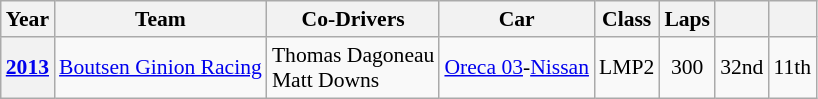<table class="wikitable" style="text-align:center; font-size:90%">
<tr>
<th>Year</th>
<th>Team</th>
<th>Co-Drivers</th>
<th>Car</th>
<th>Class</th>
<th>Laps</th>
<th></th>
<th></th>
</tr>
<tr>
<th><a href='#'>2013</a></th>
<td align="left"> <a href='#'>Boutsen Ginion Racing</a></td>
<td align="left"> Thomas Dagoneau<br> Matt Downs</td>
<td align="left"><a href='#'>Oreca 03</a>-<a href='#'>Nissan</a></td>
<td>LMP2</td>
<td>300</td>
<td>32nd</td>
<td>11th</td>
</tr>
</table>
